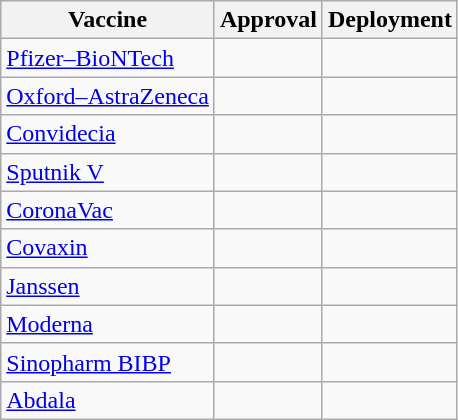<table class="wikitable">
<tr>
<th>Vaccine</th>
<th>Approval</th>
<th>Deployment</th>
</tr>
<tr>
<td><a href='#'>Pfizer–BioNTech</a></td>
<td></td>
<td></td>
</tr>
<tr>
<td><a href='#'>Oxford–AstraZeneca</a></td>
<td></td>
<td></td>
</tr>
<tr>
<td><a href='#'>Convidecia</a></td>
<td></td>
<td></td>
</tr>
<tr>
<td><a href='#'>Sputnik V</a></td>
<td></td>
<td></td>
</tr>
<tr>
<td><a href='#'>CoronaVac</a></td>
<td></td>
<td></td>
</tr>
<tr>
<td><a href='#'>Covaxin</a></td>
<td></td>
<td></td>
</tr>
<tr>
<td><a href='#'>Janssen</a></td>
<td></td>
<td></td>
</tr>
<tr>
<td><a href='#'>Moderna</a></td>
<td></td>
<td></td>
</tr>
<tr>
<td><a href='#'>Sinopharm BIBP</a></td>
<td></td>
<td></td>
</tr>
<tr>
<td><a href='#'>Abdala</a></td>
<td></td>
<td></td>
</tr>
</table>
